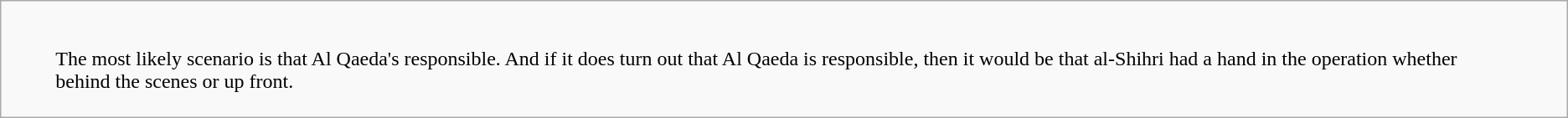<table class="wikitable">
<tr>
<td><br><blockquote>The most likely scenario is that Al Qaeda's responsible. And if it does turn out that Al Qaeda is responsible, then it would be that al-Shihri had a hand in the operation whether behind the scenes or up front.</blockquote></td>
</tr>
</table>
